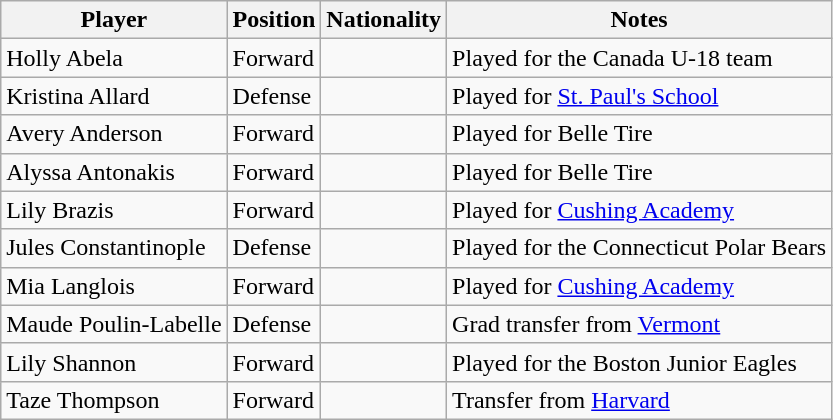<table class="wikitable">
<tr>
<th>Player</th>
<th>Position</th>
<th>Nationality</th>
<th>Notes</th>
</tr>
<tr>
<td>Holly Abela</td>
<td>Forward</td>
<td></td>
<td>Played for the Canada U-18 team</td>
</tr>
<tr>
<td>Kristina Allard</td>
<td>Defense</td>
<td></td>
<td>Played for <a href='#'>St. Paul's School</a></td>
</tr>
<tr>
<td>Avery Anderson</td>
<td>Forward</td>
<td></td>
<td>Played for Belle Tire</td>
</tr>
<tr>
<td>Alyssa Antonakis</td>
<td>Forward</td>
<td></td>
<td>Played for Belle Tire</td>
</tr>
<tr>
<td>Lily Brazis</td>
<td>Forward</td>
<td></td>
<td>Played for <a href='#'>Cushing Academy</a></td>
</tr>
<tr>
<td>Jules Constantinople</td>
<td>Defense</td>
<td></td>
<td>Played for the Connecticut Polar Bears</td>
</tr>
<tr>
<td>Mia Langlois</td>
<td>Forward</td>
<td></td>
<td>Played for <a href='#'>Cushing Academy</a></td>
</tr>
<tr>
<td>Maude Poulin-Labelle</td>
<td>Defense</td>
<td></td>
<td>Grad transfer from <a href='#'>Vermont</a></td>
</tr>
<tr>
<td>Lily Shannon</td>
<td>Forward</td>
<td></td>
<td>Played for the Boston Junior Eagles</td>
</tr>
<tr>
<td>Taze Thompson</td>
<td>Forward</td>
<td></td>
<td>Transfer from <a href='#'>Harvard</a></td>
</tr>
</table>
